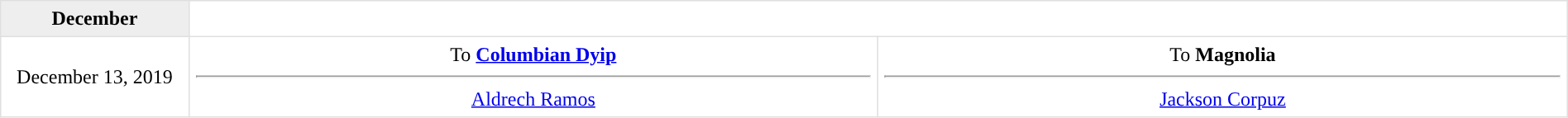<table border=1 style="border-collapse:collapse; text-align: center; width: 100%" bordercolor="#DFDFDF"  cellpadding="5">
<tr bgcolor="eeeeee">
<th>December</th>
</tr>
<tr>
<td style="width:12%" rowspan=4>December 13, 2019</td>
<td style="width:44%" valign="top">To <strong><a href='#'>Columbian Dyip</a></strong><hr><a href='#'>Aldrech Ramos</a></td>
<td style="width:44%" valign="top">To <strong>Magnolia</strong><hr><a href='#'>Jackson Corpuz</a></td>
</tr>
</table>
